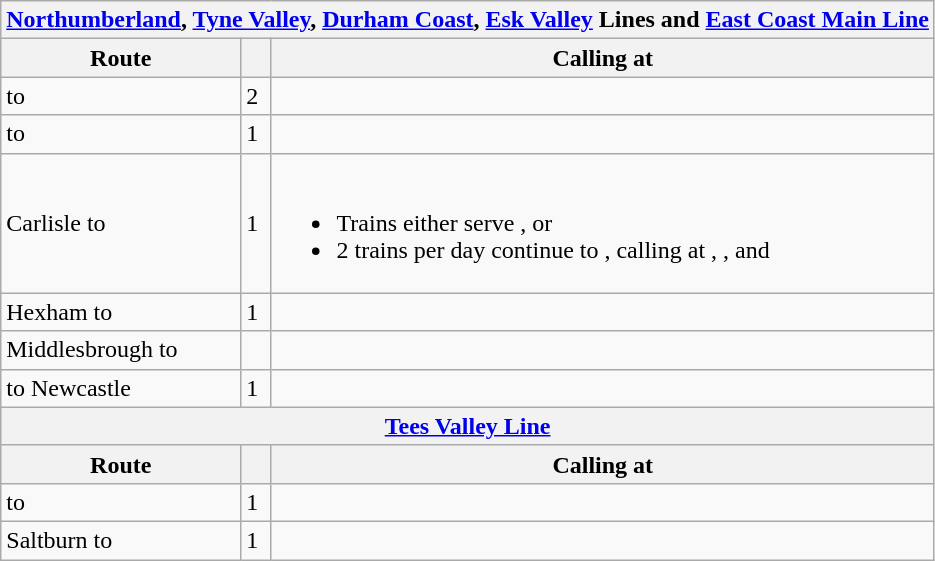<table class="wikitable">
<tr>
<th colspan="3"><a href='#'>Northumberland</a>, <a href='#'>Tyne Valley</a>, <a href='#'>Durham Coast</a>, <a href='#'>Esk Valley</a> Lines and <a href='#'>East Coast Main Line</a></th>
</tr>
<tr>
<th>Route</th>
<th></th>
<th>Calling at</th>
</tr>
<tr>
<td> to </td>
<td>2</td>
<td></td>
</tr>
<tr>
<td> to </td>
<td>1</td>
<td></td>
</tr>
<tr>
<td>Carlisle to </td>
<td>1</td>
<td><br><ul><li>Trains either serve , or </li><li>2 trains per day continue to , calling at , ,  and </li></ul></td>
</tr>
<tr>
<td>Hexham to </td>
<td>1</td>
<td></td>
</tr>
<tr>
<td>Middlesbrough to </td>
<td></td>
<td></td>
</tr>
<tr>
<td> to Newcastle</td>
<td>1</td>
<td></td>
</tr>
<tr>
<th colspan="3"><a href='#'>Tees Valley Line</a></th>
</tr>
<tr>
<th>Route</th>
<th></th>
<th>Calling at</th>
</tr>
<tr>
<td> to </td>
<td>1</td>
<td></td>
</tr>
<tr>
<td>Saltburn to </td>
<td>1</td>
<td></td>
</tr>
</table>
